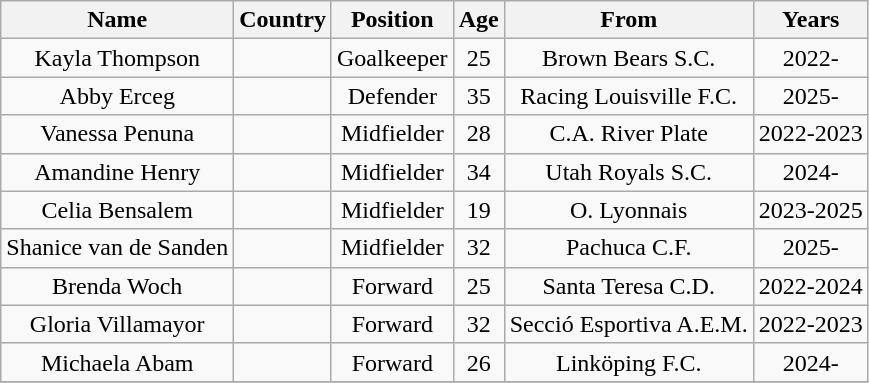<table class="wikitable sortable" style="text-align:center;">
<tr>
<th>Name</th>
<th>Country</th>
<th>Position</th>
<th>Age</th>
<th>From</th>
<th>Years</th>
</tr>
<tr>
<td>Kayla Thompson</td>
<td></td>
<td>Goalkeeper</td>
<td>25</td>
<td> Brown Bears S.C.</td>
<td>2022-</td>
</tr>
<tr>
<td>Abby Erceg</td>
<td></td>
<td>Defender</td>
<td>35</td>
<td> Racing Louisville F.C.</td>
<td>2025-</td>
</tr>
<tr>
<td>Vanessa Penuna</td>
<td></td>
<td>Midfielder</td>
<td>28</td>
<td> C.A. River Plate</td>
<td>2022-2023</td>
</tr>
<tr>
<td>Amandine Henry</td>
<td></td>
<td>Midfielder</td>
<td>34</td>
<td> Utah Royals S.C.</td>
<td>2024-</td>
</tr>
<tr>
<td>Celia Bensalem</td>
<td></td>
<td>Midfielder</td>
<td>19</td>
<td> O. Lyonnais</td>
<td>2023-2025</td>
</tr>
<tr>
<td>Shanice van de Sanden</td>
<td></td>
<td>Midfielder</td>
<td>32</td>
<td>  Pachuca C.F.</td>
<td>2025-</td>
</tr>
<tr>
<td>Brenda Woch</td>
<td></td>
<td>Forward</td>
<td>25</td>
<td> Santa Teresa C.D.</td>
<td>2022-2024</td>
</tr>
<tr>
<td>Gloria Villamayor</td>
<td></td>
<td>Forward</td>
<td>32</td>
<td> Secció Esportiva A.E.M.</td>
<td>2022-2023</td>
</tr>
<tr>
<td>Michaela Abam</td>
<td></td>
<td>Forward</td>
<td>26</td>
<td> Linköping F.C.</td>
<td>2024-</td>
</tr>
<tr>
</tr>
</table>
